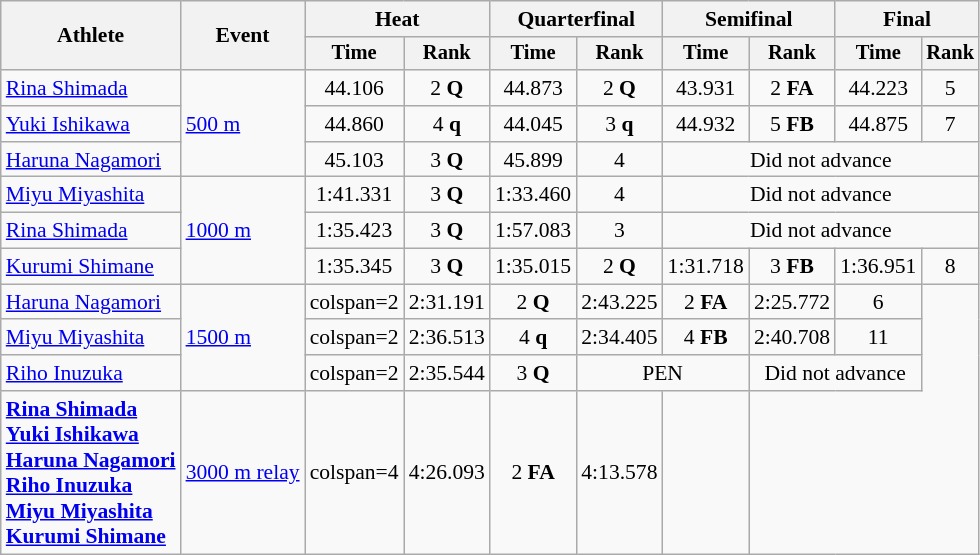<table class="wikitable" style="font-size:90%">
<tr>
<th rowspan=2>Athlete</th>
<th rowspan=2>Event</th>
<th colspan=2>Heat</th>
<th colspan=2>Quarterfinal</th>
<th colspan=2>Semifinal</th>
<th colspan=2>Final</th>
</tr>
<tr style="font-size:95%">
<th>Time</th>
<th>Rank</th>
<th>Time</th>
<th>Rank</th>
<th>Time</th>
<th>Rank</th>
<th>Time</th>
<th>Rank</th>
</tr>
<tr align=center>
<td align=left><a href='#'>Rina Shimada</a></td>
<td align=left rowspan=3><a href='#'>500 m</a></td>
<td>44.106</td>
<td>2 <strong>Q</strong></td>
<td>44.873</td>
<td>2 <strong>Q</strong></td>
<td>43.931</td>
<td>2 <strong>FA</strong></td>
<td>44.223</td>
<td>5</td>
</tr>
<tr align=center>
<td align=left><a href='#'>Yuki Ishikawa</a></td>
<td>44.860</td>
<td>4 <strong>q</strong></td>
<td>44.045</td>
<td>3 <strong>q</strong></td>
<td>44.932</td>
<td>5 <strong>FB</strong></td>
<td>44.875</td>
<td>7</td>
</tr>
<tr align=center>
<td align=left><a href='#'>Haruna Nagamori</a></td>
<td>45.103</td>
<td>3 <strong>Q</strong></td>
<td>45.899</td>
<td>4</td>
<td colspan=4>Did not advance</td>
</tr>
<tr align=center>
<td align=left><a href='#'>Miyu Miyashita</a></td>
<td align=left rowspan=3><a href='#'>1000 m</a></td>
<td>1:41.331</td>
<td>3 <strong>Q</strong></td>
<td>1:33.460</td>
<td>4</td>
<td colspan=4>Did not advance</td>
</tr>
<tr align=center>
<td align=left><a href='#'>Rina Shimada</a></td>
<td>1:35.423</td>
<td>3 <strong>Q</strong></td>
<td>1:57.083</td>
<td>3</td>
<td colspan=4>Did not advance</td>
</tr>
<tr align=center>
<td align=left><a href='#'>Kurumi Shimane</a></td>
<td>1:35.345</td>
<td>3 <strong>Q</strong></td>
<td>1:35.015</td>
<td>2 <strong>Q</strong></td>
<td>1:31.718</td>
<td>3 <strong>FB</strong></td>
<td>1:36.951</td>
<td>8</td>
</tr>
<tr align=center>
<td align=left><a href='#'>Haruna Nagamori</a></td>
<td align=left rowspan=3><a href='#'>1500 m</a></td>
<td>colspan=2 </td>
<td>2:31.191</td>
<td>2 <strong>Q</strong></td>
<td>2:43.225</td>
<td>2 <strong>FA</strong></td>
<td>2:25.772</td>
<td>6</td>
</tr>
<tr align=center>
<td align=left><a href='#'>Miyu Miyashita</a></td>
<td>colspan=2 </td>
<td>2:36.513</td>
<td>4 <strong>q</strong></td>
<td>2:34.405</td>
<td>4 <strong>FB</strong></td>
<td>2:40.708</td>
<td>11</td>
</tr>
<tr align=center>
<td align=left><a href='#'>Riho Inuzuka</a></td>
<td>colspan=2 </td>
<td>2:35.544</td>
<td>3 <strong>Q</strong></td>
<td colspan=2>PEN</td>
<td colspan=2>Did not advance</td>
</tr>
<tr align=center>
<td align=left><strong><a href='#'>Rina Shimada</a><br><a href='#'>Yuki Ishikawa</a><br><a href='#'>Haruna Nagamori</a><br><a href='#'>Riho Inuzuka</a><br><a href='#'>Miyu Miyashita</a><br><a href='#'>Kurumi Shimane</a></strong></td>
<td align=left><a href='#'>3000 m relay</a></td>
<td>colspan=4 </td>
<td>4:26.093</td>
<td>2 <strong>FA</strong></td>
<td>4:13.578</td>
<td></td>
</tr>
</table>
